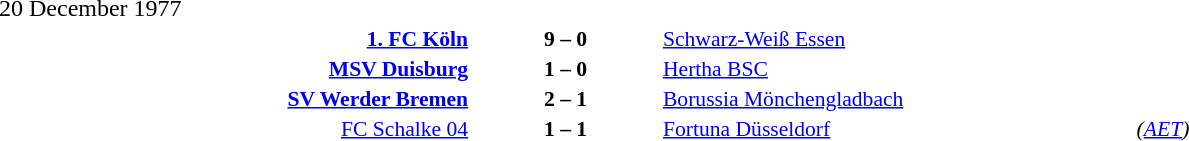<table width=100% cellspacing=1>
<tr>
<th width=25%></th>
<th width=10%></th>
<th width=25%></th>
<th></th>
</tr>
<tr>
<td>20 December 1977</td>
</tr>
<tr style=font-size:90%>
<td align=right><strong><a href='#'>1. FC Köln</a></strong></td>
<td align=center><strong>9 – 0</strong></td>
<td><a href='#'>Schwarz-Weiß Essen</a></td>
</tr>
<tr style=font-size:90%>
<td align=right><strong><a href='#'>MSV Duisburg</a></strong></td>
<td align=center><strong>1 – 0</strong></td>
<td><a href='#'>Hertha BSC</a></td>
</tr>
<tr style=font-size:90%>
<td align=right><strong><a href='#'>SV Werder Bremen</a></strong></td>
<td align=center><strong>2 – 1</strong></td>
<td><a href='#'>Borussia Mönchengladbach</a></td>
</tr>
<tr style=font-size:90%>
<td align=right><a href='#'>FC Schalke 04</a></td>
<td align=center><strong>1 – 1</strong></td>
<td><a href='#'>Fortuna Düsseldorf</a></td>
<td><em>(<a href='#'>AET</a>)</em></td>
</tr>
</table>
